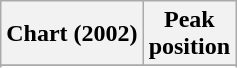<table class="wikitable sortable plainrowheaders" style="text-align:center">
<tr>
<th>Chart (2002)</th>
<th>Peak<br>position</th>
</tr>
<tr>
</tr>
<tr>
</tr>
<tr>
</tr>
</table>
